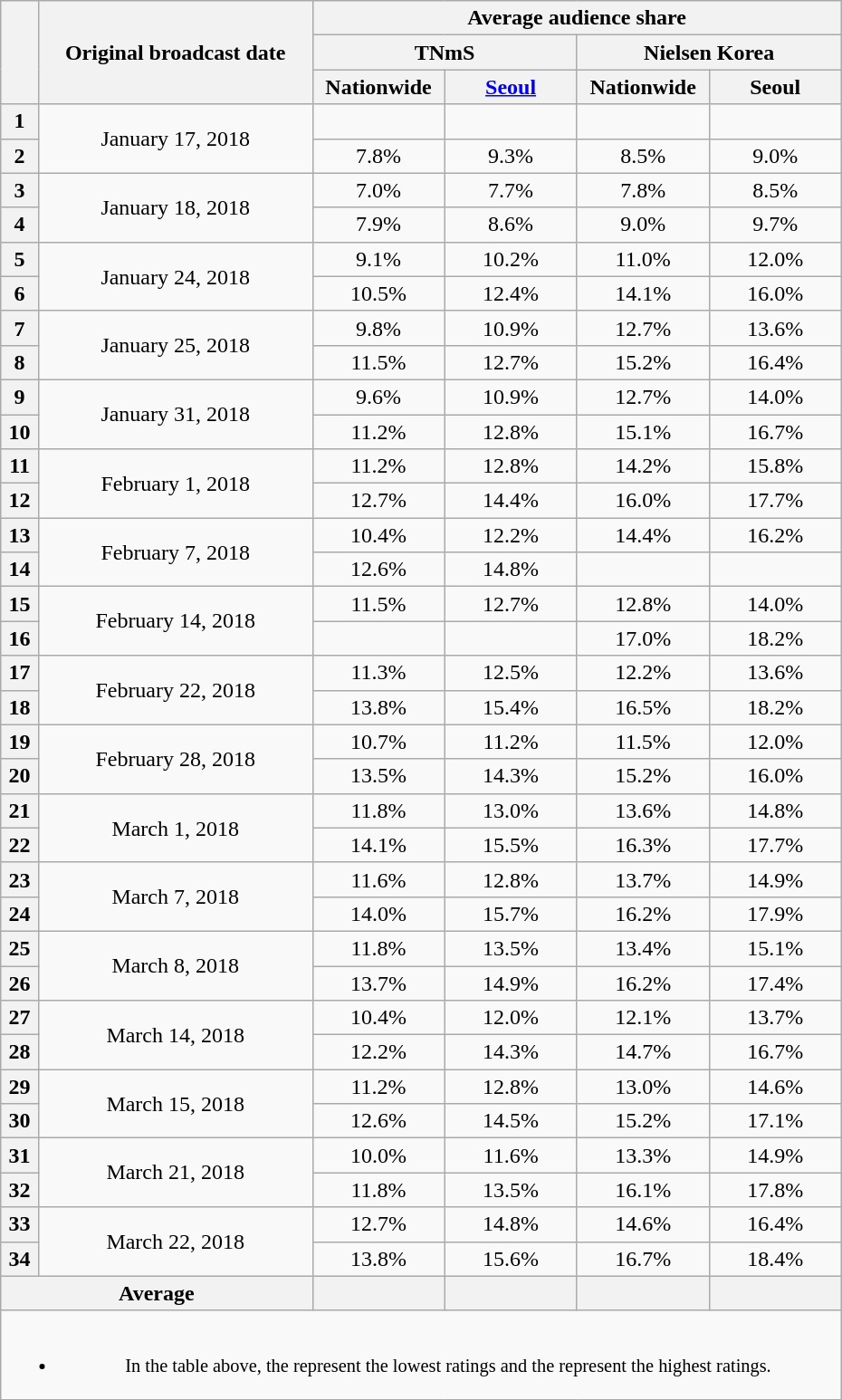<table class="wikitable" style="text-align:center; width:620px">
<tr>
<th rowspan="3"></th>
<th rowspan="3">Original broadcast date</th>
<th colspan="4">Average audience share</th>
</tr>
<tr>
<th colspan="2">TNmS</th>
<th colspan="2">Nielsen Korea</th>
</tr>
<tr>
<th width="90">Nationwide</th>
<th width="90"><a href='#'>Seoul</a></th>
<th width="90">Nationwide</th>
<th width="90">Seoul</th>
</tr>
<tr>
<th>1</th>
<td rowspan="2">January 17, 2018</td>
<td> </td>
<td> </td>
<td> </td>
<td> </td>
</tr>
<tr>
<th>2</th>
<td>7.8% </td>
<td>9.3%</td>
<td>8.5% </td>
<td>9.0% </td>
</tr>
<tr>
<th>3</th>
<td rowspan="2">January 18, 2018</td>
<td>7.0% </td>
<td>7.7%</td>
<td>7.8% </td>
<td>8.5% </td>
</tr>
<tr>
<th>4</th>
<td>7.9% </td>
<td>8.6%</td>
<td>9.0% </td>
<td>9.7% </td>
</tr>
<tr>
<th>5</th>
<td rowspan="2">January 24, 2018</td>
<td>9.1% </td>
<td>10.2%</td>
<td>11.0% </td>
<td>12.0% </td>
</tr>
<tr>
<th>6</th>
<td>10.5% </td>
<td>12.4%</td>
<td>14.1% </td>
<td>16.0% </td>
</tr>
<tr>
<th>7</th>
<td rowspan="2">January 25, 2018</td>
<td>9.8% </td>
<td>10.9%</td>
<td>12.7% </td>
<td>13.6% </td>
</tr>
<tr>
<th>8</th>
<td>11.5% </td>
<td>12.7%</td>
<td>15.2% </td>
<td>16.4% </td>
</tr>
<tr>
<th>9</th>
<td rowspan="2">January 31, 2018</td>
<td>9.6% </td>
<td>10.9%</td>
<td>12.7% </td>
<td>14.0% </td>
</tr>
<tr>
<th>10</th>
<td>11.2% </td>
<td>12.8%</td>
<td>15.1% </td>
<td>16.7% </td>
</tr>
<tr>
<th>11</th>
<td rowspan="2">February 1, 2018</td>
<td>11.2% </td>
<td>12.8%</td>
<td>14.2% </td>
<td>15.8% </td>
</tr>
<tr>
<th>12</th>
<td>12.7% </td>
<td>14.4%</td>
<td>16.0% </td>
<td>17.7% </td>
</tr>
<tr>
<th>13</th>
<td rowspan="2">February 7, 2018</td>
<td>10.4% </td>
<td>12.2%</td>
<td>14.4% </td>
<td>16.2% </td>
</tr>
<tr>
<th>14</th>
<td>12.6% </td>
<td>14.8%</td>
<td> </td>
<td> </td>
</tr>
<tr>
<th>15</th>
<td rowspan="2">February 14, 2018</td>
<td>11.5% </td>
<td>12.7%</td>
<td>12.8% </td>
<td>14.0% </td>
</tr>
<tr>
<th>16</th>
<td> </td>
<td></td>
<td>17.0% </td>
<td>18.2% </td>
</tr>
<tr>
<th>17</th>
<td rowspan="2">February 22, 2018</td>
<td>11.3% </td>
<td>12.5%</td>
<td>12.2% </td>
<td>13.6% </td>
</tr>
<tr>
<th>18</th>
<td>13.8% </td>
<td>15.4%</td>
<td>16.5% </td>
<td>18.2% </td>
</tr>
<tr>
<th>19</th>
<td rowspan="2">February 28, 2018</td>
<td>10.7% </td>
<td>11.2%</td>
<td>11.5% </td>
<td>12.0% </td>
</tr>
<tr>
<th>20</th>
<td>13.5% </td>
<td>14.3%</td>
<td>15.2% </td>
<td>16.0% </td>
</tr>
<tr>
<th>21</th>
<td rowspan="2">March 1, 2018</td>
<td>11.8% </td>
<td>13.0%</td>
<td>13.6% </td>
<td>14.8% </td>
</tr>
<tr>
<th>22</th>
<td>14.1% </td>
<td>15.5%</td>
<td>16.3% </td>
<td>17.7% </td>
</tr>
<tr>
<th>23</th>
<td rowspan="2">March 7, 2018</td>
<td>11.6% </td>
<td>12.8%</td>
<td>13.7% </td>
<td>14.9% </td>
</tr>
<tr>
<th>24</th>
<td>14.0% </td>
<td>15.7%</td>
<td>16.2% </td>
<td>17.9% </td>
</tr>
<tr>
<th>25</th>
<td rowspan="2">March 8, 2018</td>
<td>11.8% </td>
<td>13.5%</td>
<td>13.4% </td>
<td>15.1% </td>
</tr>
<tr>
<th>26</th>
<td>13.7% </td>
<td>14.9%</td>
<td>16.2% </td>
<td>17.4% </td>
</tr>
<tr>
<th>27</th>
<td rowspan="2">March 14, 2018</td>
<td>10.4% </td>
<td>12.0%</td>
<td>12.1% </td>
<td>13.7% </td>
</tr>
<tr>
<th>28</th>
<td>12.2% </td>
<td>14.3%</td>
<td>14.7% </td>
<td>16.7% </td>
</tr>
<tr>
<th>29</th>
<td rowspan="2">March 15, 2018</td>
<td>11.2% </td>
<td>12.8%</td>
<td>13.0% </td>
<td>14.6% </td>
</tr>
<tr>
<th>30</th>
<td>12.6% </td>
<td>14.5%</td>
<td>15.2% </td>
<td>17.1% </td>
</tr>
<tr>
<th>31</th>
<td rowspan="2">March 21, 2018</td>
<td>10.0% </td>
<td>11.6%</td>
<td>13.3% </td>
<td>14.9% </td>
</tr>
<tr>
<th>32</th>
<td>11.8% </td>
<td>13.5%</td>
<td>16.1% </td>
<td>17.8% </td>
</tr>
<tr>
<th>33</th>
<td rowspan="2">March 22, 2018</td>
<td>12.7% </td>
<td>14.8%</td>
<td>14.6% </td>
<td>16.4% </td>
</tr>
<tr>
<th>34</th>
<td>13.8% </td>
<td>15.6%</td>
<td>16.7% </td>
<td>18.4% </td>
</tr>
<tr>
<th colspan="2">Average</th>
<th></th>
<th></th>
<th></th>
<th></th>
</tr>
<tr>
<td colspan="6" style="font-size:85%"><br><ul><li>In the table above, the <strong></strong> represent the lowest ratings and the <strong></strong> represent the highest ratings.</li></ul></td>
</tr>
</table>
